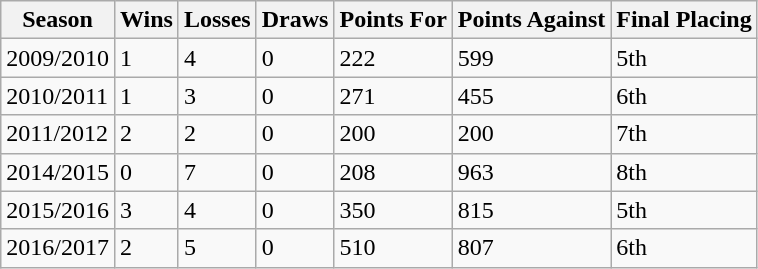<table class="wikitable">
<tr>
<th>Season</th>
<th>Wins</th>
<th>Losses</th>
<th>Draws</th>
<th>Points For</th>
<th>Points Against</th>
<th>Final Placing</th>
</tr>
<tr>
<td>2009/2010</td>
<td>1</td>
<td>4</td>
<td>0</td>
<td>222</td>
<td>599</td>
<td>5th</td>
</tr>
<tr>
<td>2010/2011</td>
<td>1</td>
<td>3</td>
<td>0</td>
<td>271</td>
<td>455</td>
<td>6th</td>
</tr>
<tr>
<td>2011/2012</td>
<td>2</td>
<td>2</td>
<td>0</td>
<td>200</td>
<td>200</td>
<td>7th</td>
</tr>
<tr>
<td>2014/2015</td>
<td>0</td>
<td>7</td>
<td>0</td>
<td>208</td>
<td>963</td>
<td>8th</td>
</tr>
<tr>
<td>2015/2016</td>
<td>3</td>
<td>4</td>
<td>0</td>
<td>350</td>
<td>815</td>
<td>5th</td>
</tr>
<tr>
<td>2016/2017</td>
<td>2</td>
<td>5</td>
<td>0</td>
<td>510</td>
<td>807</td>
<td>6th</td>
</tr>
</table>
